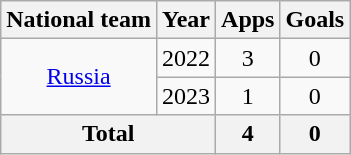<table class="wikitable" style="text-align:center">
<tr>
<th>National team</th>
<th>Year</th>
<th>Apps</th>
<th>Goals</th>
</tr>
<tr>
<td rowspan="2"><a href='#'>Russia</a></td>
<td>2022</td>
<td>3</td>
<td>0</td>
</tr>
<tr>
<td>2023</td>
<td>1</td>
<td>0</td>
</tr>
<tr>
<th colspan="2">Total</th>
<th>4</th>
<th>0</th>
</tr>
</table>
